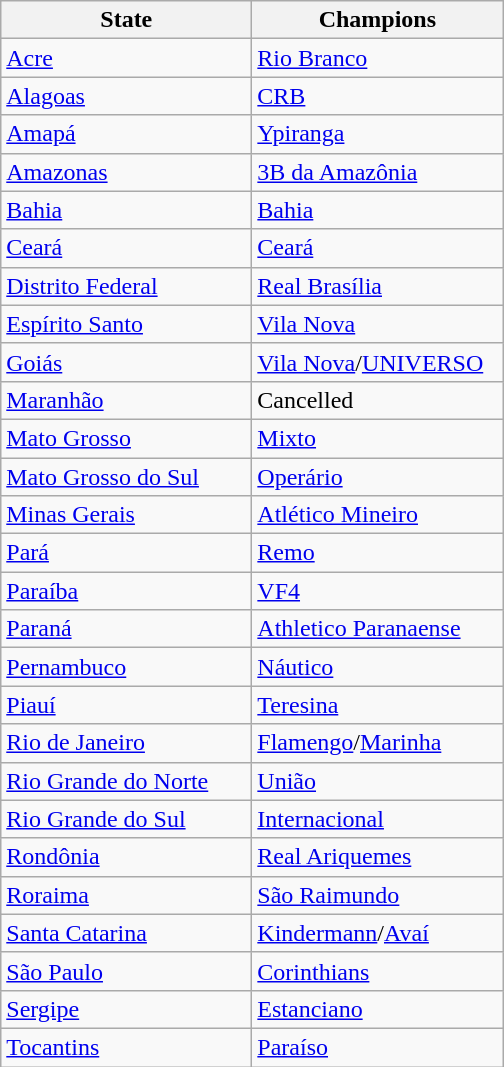<table class="wikitable">
<tr>
<th width=160px>State</th>
<th width=160px>Champions</th>
</tr>
<tr>
<td> <a href='#'>Acre</a></td>
<td><a href='#'>Rio Branco</a></td>
</tr>
<tr>
<td> <a href='#'>Alagoas</a></td>
<td><a href='#'>CRB</a></td>
</tr>
<tr>
<td> <a href='#'>Amapá</a></td>
<td><a href='#'>Ypiranga</a></td>
</tr>
<tr>
<td> <a href='#'>Amazonas</a></td>
<td><a href='#'>3B da Amazônia</a></td>
</tr>
<tr>
<td> <a href='#'>Bahia</a></td>
<td><a href='#'>Bahia</a></td>
</tr>
<tr>
<td> <a href='#'>Ceará</a></td>
<td><a href='#'>Ceará</a></td>
</tr>
<tr>
<td> <a href='#'>Distrito Federal</a></td>
<td><a href='#'>Real Brasília</a></td>
</tr>
<tr>
<td> <a href='#'>Espírito Santo</a></td>
<td><a href='#'>Vila Nova</a></td>
</tr>
<tr>
<td> <a href='#'>Goiás</a></td>
<td><a href='#'>Vila Nova</a>/<a href='#'>UNIVERSO</a></td>
</tr>
<tr>
<td> <a href='#'>Maranhão</a></td>
<td>Cancelled</td>
</tr>
<tr>
<td> <a href='#'>Mato Grosso</a></td>
<td><a href='#'>Mixto</a></td>
</tr>
<tr>
<td> <a href='#'>Mato Grosso do Sul</a></td>
<td><a href='#'>Operário</a></td>
</tr>
<tr>
<td> <a href='#'>Minas Gerais</a></td>
<td><a href='#'>Atlético Mineiro</a></td>
</tr>
<tr>
<td> <a href='#'>Pará</a></td>
<td><a href='#'>Remo</a></td>
</tr>
<tr>
<td> <a href='#'>Paraíba</a></td>
<td><a href='#'>VF4</a></td>
</tr>
<tr>
<td> <a href='#'>Paraná</a></td>
<td><a href='#'>Athletico Paranaense</a></td>
</tr>
<tr>
<td> <a href='#'>Pernambuco</a></td>
<td><a href='#'>Náutico</a></td>
</tr>
<tr>
<td> <a href='#'>Piauí</a></td>
<td><a href='#'>Teresina</a></td>
</tr>
<tr>
<td> <a href='#'>Rio de Janeiro</a></td>
<td><a href='#'>Flamengo</a>/<a href='#'>Marinha</a></td>
</tr>
<tr>
<td> <a href='#'>Rio Grande do Norte</a></td>
<td><a href='#'>União</a></td>
</tr>
<tr>
<td> <a href='#'>Rio Grande do Sul</a></td>
<td><a href='#'>Internacional</a></td>
</tr>
<tr>
<td> <a href='#'>Rondônia</a></td>
<td><a href='#'>Real Ariquemes</a></td>
</tr>
<tr>
<td> <a href='#'>Roraima</a></td>
<td><a href='#'>São Raimundo</a></td>
</tr>
<tr>
<td> <a href='#'>Santa Catarina</a></td>
<td><a href='#'>Kindermann</a>/<a href='#'>Avaí</a></td>
</tr>
<tr>
<td> <a href='#'>São Paulo</a></td>
<td><a href='#'>Corinthians</a></td>
</tr>
<tr>
<td> <a href='#'>Sergipe</a></td>
<td><a href='#'>Estanciano</a></td>
</tr>
<tr>
<td> <a href='#'>Tocantins</a></td>
<td><a href='#'>Paraíso</a></td>
</tr>
</table>
